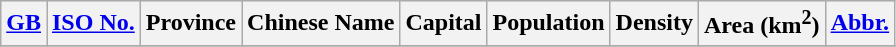<table class="wikitable sortable" style="font-size: 100%;">
<tr style="background: #efefef;">
<th align="center"><a href='#'>GB</a></th>
<th align="center"><a href='#'>ISO No.</a></th>
<th align="left">Province</th>
<th align="left">Chinese Name</th>
<th align="left">Capital</th>
<th align="right">Population</th>
<th align="right">Density</th>
<th align="right">Area (km<sup>2</sup>)</th>
<th align="center" class="alphabetical"><a href='#'>Abbr.</a></th>
</tr>
<tr>
</tr>
</table>
